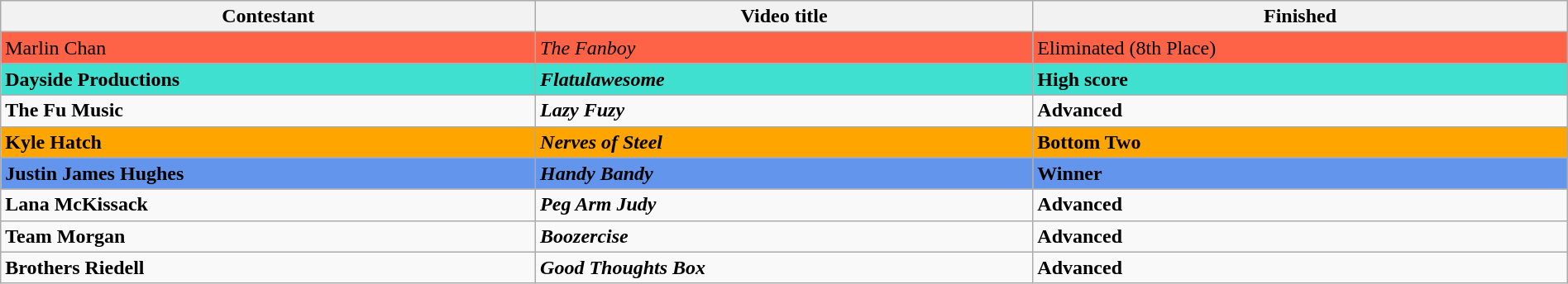<table class="wikitable" width="100%">
<tr>
<th>Contestant</th>
<th>Video title</th>
<th>Finished</th>
</tr>
<tr>
<td style="background:tomato; color:black;">Marlin Chan</td>
<td style="background:tomato; color:black;"><em>The Fanboy</em></td>
<td style="background:tomato; color:black;">Eliminated (8th Place)</td>
</tr>
<tr>
<td style="background:turquoise; color:black;"><strong>Dayside Productions</strong></td>
<td style="background:turquoise; color:black;"><strong><em>Flatulawesome</em></strong></td>
<td style="background:turquoise; color:black;"><strong>High score</strong></td>
</tr>
<tr>
<td><strong>The Fu Music</strong></td>
<td><strong><em>Lazy Fuzy</em></strong></td>
<td><strong>Advanced</strong></td>
</tr>
<tr>
<td style="background:orange; color:black;"><strong>Kyle Hatch</strong></td>
<td style="background:orange; color:black;"><strong><em>Nerves of Steel</em></strong></td>
<td style="background:orange; color:black;"><strong>Bottom Two</strong></td>
</tr>
<tr>
<td style="background:cornflowerblue; color:black;"><strong>Justin James Hughes</strong></td>
<td style="background:cornflowerblue; color:black;"><strong><em>Handy Bandy</em></strong></td>
<td style="background:cornflowerblue; color:black;"><strong>Winner</strong></td>
</tr>
<tr>
<td><strong>Lana McKissack</strong></td>
<td><strong><em>Peg Arm Judy</em></strong></td>
<td><strong>Advanced</strong></td>
</tr>
<tr>
<td><strong>Team Morgan</strong></td>
<td><strong><em>Boozercise</em></strong></td>
<td><strong>Advanced</strong></td>
</tr>
<tr>
<td><strong>Brothers Riedell</strong></td>
<td><strong><em>Good Thoughts Box</em></strong></td>
<td><strong>Advanced</strong></td>
</tr>
</table>
